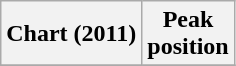<table class="wikitable plainrowheaders">
<tr>
<th scope="col">Chart (2011)</th>
<th scope="col">Peak<br>position</th>
</tr>
<tr>
</tr>
</table>
